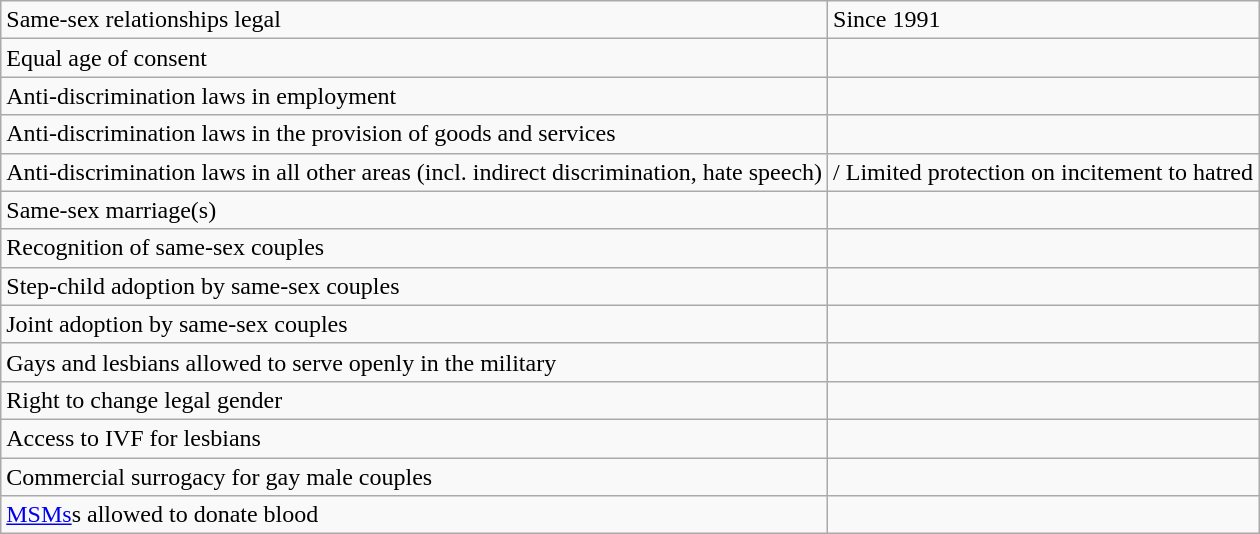<table class="wikitable">
<tr>
<td>Same-sex relationships legal</td>
<td> Since 1991</td>
</tr>
<tr>
<td>Equal age of consent</td>
<td></td>
</tr>
<tr>
<td>Anti-discrimination laws in employment</td>
<td></td>
</tr>
<tr>
<td>Anti-discrimination laws in the provision of goods and services</td>
<td></td>
</tr>
<tr>
<td>Anti-discrimination laws in all other areas (incl. indirect discrimination, hate speech)</td>
<td>/ Limited protection on incitement to hatred</td>
</tr>
<tr>
<td>Same-sex marriage(s)</td>
<td></td>
</tr>
<tr>
<td>Recognition of same-sex couples</td>
<td></td>
</tr>
<tr>
<td>Step-child adoption by same-sex couples</td>
<td></td>
</tr>
<tr>
<td>Joint adoption by same-sex couples</td>
<td></td>
</tr>
<tr>
<td>Gays and lesbians allowed to serve openly in the military</td>
<td></td>
</tr>
<tr>
<td>Right to change legal gender</td>
<td></td>
</tr>
<tr>
<td>Access to IVF for lesbians</td>
<td></td>
</tr>
<tr>
<td>Commercial surrogacy for gay male couples</td>
<td></td>
</tr>
<tr>
<td><a href='#'>MSMs</a>s allowed to donate blood</td>
<td></td>
</tr>
</table>
